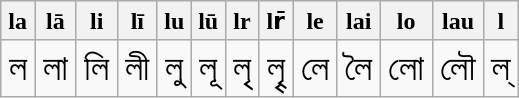<table class="wikitable">
<tr>
<th>la</th>
<th>lā</th>
<th>li</th>
<th>lī</th>
<th>lu</th>
<th>lū</th>
<th>lr</th>
<th>lr̄</th>
<th>le</th>
<th>lai</th>
<th>lo</th>
<th>lau</th>
<th>l</th>
</tr>
<tr style="font-size: 150%;">
<td>ল</td>
<td>লা</td>
<td>লি</td>
<td>লী</td>
<td>লু</td>
<td>লূ</td>
<td>লৃ</td>
<td>লৄ</td>
<td>লে</td>
<td>লৈ</td>
<td>লো</td>
<td>লৌ</td>
<td>ল্</td>
</tr>
</table>
